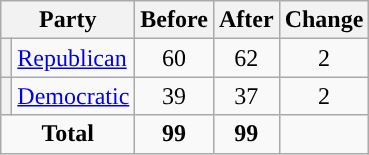<table class="wikitable" style="text-align:center;">
<tr>
<th colspan="2">Party</th>
<th>Before</th>
<th>After</th>
<th>Change</th>
</tr>
<tr>
<th style="background-color:"></th>
<td style="text-align:left;"><a href='#'>Republican</a></td>
<td>60</td>
<td>62</td>
<td> 2</td>
</tr>
<tr>
<th style="background-color:"></th>
<td style="text-align:left;"><a href='#'>Democratic</a></td>
<td>39</td>
<td>37</td>
<td> 2</td>
</tr>
<tr>
<td colspan="2"><strong>Total</strong></td>
<td><strong>99</strong></td>
<td><strong>99</strong></td>
<td></td>
</tr>
</table>
